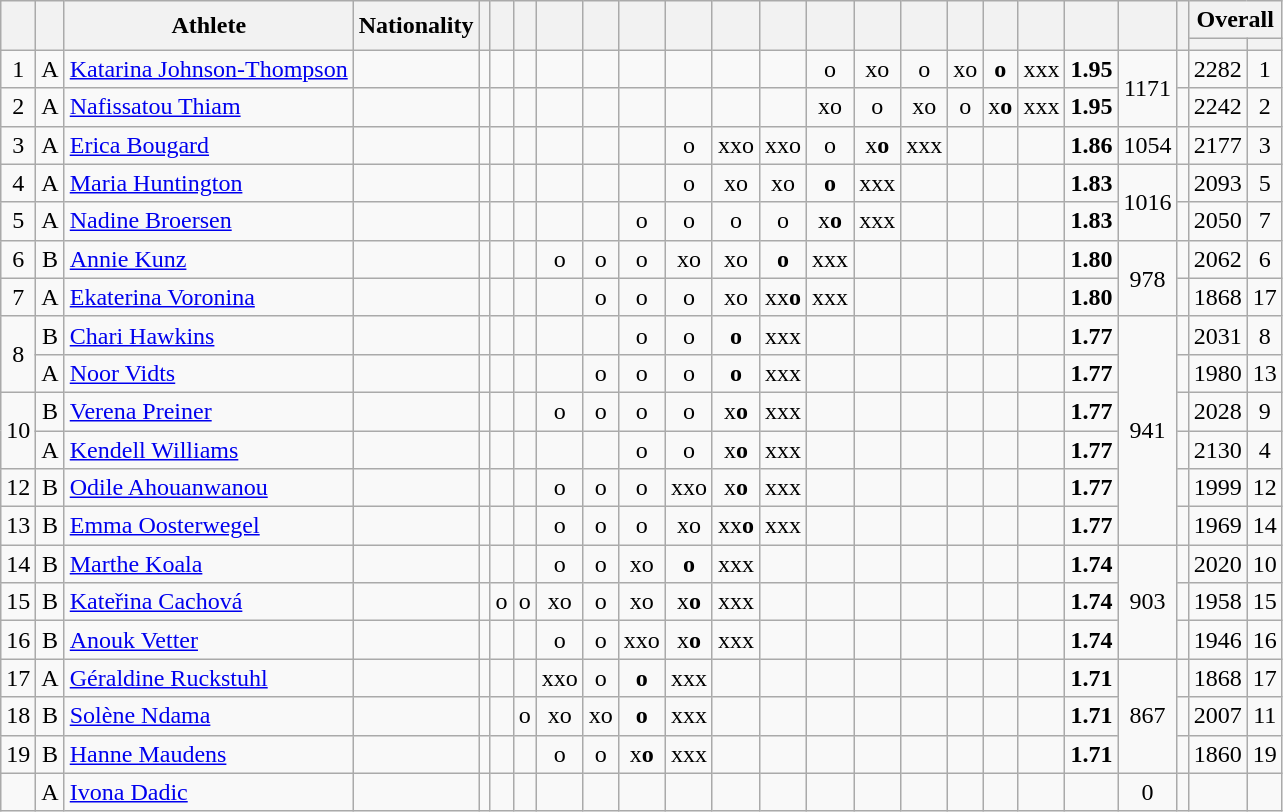<table class="wikitable sortable sort-under" style="text-align:center">
<tr>
<th rowspan=2></th>
<th rowspan=2></th>
<th rowspan=2>Athlete</th>
<th rowspan=2>Nationality</th>
<th rowspan=2></th>
<th rowspan=2></th>
<th rowspan=2></th>
<th rowspan=2></th>
<th rowspan=2></th>
<th rowspan=2></th>
<th rowspan=2></th>
<th rowspan=2></th>
<th rowspan=2></th>
<th rowspan=2></th>
<th rowspan=2></th>
<th rowspan=2></th>
<th rowspan=2></th>
<th rowspan=2></th>
<th rowspan=2></th>
<th rowspan=2></th>
<th rowspan=2></th>
<th rowspan=2></th>
<th colspan=2>Overall</th>
</tr>
<tr>
<th></th>
<th></th>
</tr>
<tr>
<td>1</td>
<td>A</td>
<td align=left><a href='#'>Katarina Johnson-Thompson</a></td>
<td align=left></td>
<td></td>
<td></td>
<td></td>
<td></td>
<td></td>
<td></td>
<td></td>
<td></td>
<td></td>
<td>o</td>
<td>xo</td>
<td>o</td>
<td>xo</td>
<td><strong>o</strong></td>
<td>xxx</td>
<td><strong>1.95</strong></td>
<td rowspan=2>1171</td>
<td><strong></strong></td>
<td>2282</td>
<td>1</td>
</tr>
<tr>
<td>2</td>
<td>A</td>
<td align=left><a href='#'>Nafissatou Thiam</a></td>
<td align=left></td>
<td></td>
<td></td>
<td></td>
<td></td>
<td></td>
<td></td>
<td></td>
<td></td>
<td></td>
<td>xo</td>
<td>o</td>
<td>xo</td>
<td>o</td>
<td>x<strong>o</strong></td>
<td>xxx</td>
<td><strong>1.95</strong></td>
<td><strong></strong></td>
<td>2242</td>
<td>2</td>
</tr>
<tr>
<td>3</td>
<td>A</td>
<td align=left><a href='#'>Erica Bougard</a></td>
<td align=left></td>
<td></td>
<td></td>
<td></td>
<td></td>
<td></td>
<td></td>
<td>o</td>
<td>xxo</td>
<td>xxo</td>
<td>o</td>
<td>x<strong>o</strong></td>
<td>xxx</td>
<td></td>
<td></td>
<td></td>
<td><strong>1.86</strong></td>
<td>1054</td>
<td></td>
<td>2177</td>
<td>3</td>
</tr>
<tr>
<td>4</td>
<td>A</td>
<td align=left><a href='#'>Maria Huntington</a></td>
<td align=left></td>
<td></td>
<td></td>
<td></td>
<td></td>
<td></td>
<td></td>
<td>o</td>
<td>xo</td>
<td>xo</td>
<td><strong>o</strong></td>
<td>xxx</td>
<td></td>
<td></td>
<td></td>
<td></td>
<td><strong>1.83</strong></td>
<td rowspan=2>1016</td>
<td></td>
<td>2093</td>
<td>5</td>
</tr>
<tr>
<td>5</td>
<td>A</td>
<td align=left><a href='#'>Nadine Broersen</a></td>
<td align=left></td>
<td></td>
<td></td>
<td></td>
<td></td>
<td></td>
<td>o</td>
<td>o</td>
<td>o</td>
<td>o</td>
<td>x<strong>o</strong></td>
<td>xxx</td>
<td></td>
<td></td>
<td></td>
<td></td>
<td><strong>1.83</strong></td>
<td></td>
<td>2050</td>
<td>7</td>
</tr>
<tr>
<td>6</td>
<td>B</td>
<td align=left><a href='#'>Annie Kunz</a></td>
<td align=left></td>
<td></td>
<td></td>
<td></td>
<td>o</td>
<td>o</td>
<td>o</td>
<td>xo</td>
<td>xo</td>
<td><strong>o</strong></td>
<td>xxx</td>
<td></td>
<td></td>
<td></td>
<td></td>
<td></td>
<td><strong>1.80</strong></td>
<td rowspan=2>978</td>
<td></td>
<td>2062</td>
<td>6</td>
</tr>
<tr>
<td>7</td>
<td>A</td>
<td align=left><a href='#'>Ekaterina Voronina</a></td>
<td align=left></td>
<td></td>
<td></td>
<td></td>
<td></td>
<td>o</td>
<td>o</td>
<td>o</td>
<td>xo</td>
<td>xx<strong>o</strong></td>
<td>xxx</td>
<td></td>
<td></td>
<td></td>
<td></td>
<td></td>
<td><strong>1.80</strong></td>
<td></td>
<td>1868</td>
<td>17</td>
</tr>
<tr>
<td rowspan=2>8</td>
<td>B</td>
<td align=left><a href='#'>Chari Hawkins</a></td>
<td align=left></td>
<td></td>
<td></td>
<td></td>
<td></td>
<td></td>
<td>o</td>
<td>o</td>
<td><strong>o</strong></td>
<td>xxx</td>
<td></td>
<td></td>
<td></td>
<td></td>
<td></td>
<td></td>
<td><strong>1.77</strong></td>
<td rowspan=6>941</td>
<td></td>
<td>2031</td>
<td>8</td>
</tr>
<tr>
<td>A</td>
<td align=left><a href='#'>Noor Vidts</a></td>
<td align=left></td>
<td></td>
<td></td>
<td></td>
<td></td>
<td>o</td>
<td>o</td>
<td>o</td>
<td><strong>o</strong></td>
<td>xxx</td>
<td></td>
<td></td>
<td></td>
<td></td>
<td></td>
<td></td>
<td><strong>1.77</strong></td>
<td></td>
<td>1980</td>
<td>13</td>
</tr>
<tr>
<td rowspan=2>10</td>
<td>B</td>
<td align=left><a href='#'>Verena Preiner</a></td>
<td align=left></td>
<td></td>
<td></td>
<td></td>
<td>o</td>
<td>o</td>
<td>o</td>
<td>o</td>
<td>x<strong>o</strong></td>
<td>xxx</td>
<td></td>
<td></td>
<td></td>
<td></td>
<td></td>
<td></td>
<td><strong>1.77</strong></td>
<td></td>
<td>2028</td>
<td>9</td>
</tr>
<tr>
<td>A</td>
<td align=left><a href='#'>Kendell Williams</a></td>
<td align=left></td>
<td></td>
<td></td>
<td></td>
<td></td>
<td></td>
<td>o</td>
<td>o</td>
<td>x<strong>o</strong></td>
<td>xxx</td>
<td></td>
<td></td>
<td></td>
<td></td>
<td></td>
<td></td>
<td><strong>1.77</strong></td>
<td></td>
<td>2130</td>
<td>4</td>
</tr>
<tr>
<td>12</td>
<td>B</td>
<td align=left><a href='#'>Odile Ahouanwanou</a></td>
<td align=left></td>
<td></td>
<td></td>
<td></td>
<td>o</td>
<td>o</td>
<td>o</td>
<td>xxo</td>
<td>x<strong>o</strong></td>
<td>xxx</td>
<td></td>
<td></td>
<td></td>
<td></td>
<td></td>
<td></td>
<td><strong>1.77</strong></td>
<td></td>
<td>1999</td>
<td>12</td>
</tr>
<tr>
<td>13</td>
<td>B</td>
<td align=left><a href='#'>Emma Oosterwegel</a></td>
<td align=left></td>
<td></td>
<td></td>
<td></td>
<td>o</td>
<td>o</td>
<td>o</td>
<td>xo</td>
<td>xx<strong>o</strong></td>
<td>xxx</td>
<td></td>
<td></td>
<td></td>
<td></td>
<td></td>
<td></td>
<td><strong>1.77</strong></td>
<td></td>
<td>1969</td>
<td>14</td>
</tr>
<tr>
<td>14</td>
<td>B</td>
<td align=left><a href='#'>Marthe Koala</a></td>
<td align=left></td>
<td></td>
<td></td>
<td></td>
<td>o</td>
<td>o</td>
<td>xo</td>
<td><strong>o</strong></td>
<td>xxx</td>
<td></td>
<td></td>
<td></td>
<td></td>
<td></td>
<td></td>
<td></td>
<td><strong>1.74</strong></td>
<td rowspan=3>903</td>
<td></td>
<td>2020</td>
<td>10</td>
</tr>
<tr>
<td>15</td>
<td>B</td>
<td align=left><a href='#'>Kateřina Cachová</a></td>
<td align=left></td>
<td></td>
<td>o</td>
<td>o</td>
<td>xo</td>
<td>o</td>
<td>xo</td>
<td>x<strong>o</strong></td>
<td>xxx</td>
<td></td>
<td></td>
<td></td>
<td></td>
<td></td>
<td></td>
<td></td>
<td><strong>1.74</strong></td>
<td></td>
<td>1958</td>
<td>15</td>
</tr>
<tr>
<td>16</td>
<td>B</td>
<td align=left><a href='#'>Anouk Vetter</a></td>
<td align=left></td>
<td></td>
<td></td>
<td></td>
<td>o</td>
<td>o</td>
<td>xxo</td>
<td>x<strong>o</strong></td>
<td>xxx</td>
<td></td>
<td></td>
<td></td>
<td></td>
<td></td>
<td></td>
<td></td>
<td><strong>1.74</strong></td>
<td></td>
<td>1946</td>
<td>16</td>
</tr>
<tr>
<td>17</td>
<td>A</td>
<td align=left><a href='#'>Géraldine Ruckstuhl</a></td>
<td align=left></td>
<td></td>
<td></td>
<td></td>
<td>xxo</td>
<td>o</td>
<td><strong>o</strong></td>
<td>xxx</td>
<td></td>
<td></td>
<td></td>
<td></td>
<td></td>
<td></td>
<td></td>
<td></td>
<td><strong>1.71</strong></td>
<td rowspan=3>867</td>
<td></td>
<td>1868</td>
<td>17</td>
</tr>
<tr>
<td>18</td>
<td>B</td>
<td align=left><a href='#'>Solène Ndama</a></td>
<td align=left></td>
<td></td>
<td></td>
<td>o</td>
<td>xo</td>
<td>xo</td>
<td><strong>o</strong></td>
<td>xxx</td>
<td></td>
<td></td>
<td></td>
<td></td>
<td></td>
<td></td>
<td></td>
<td></td>
<td><strong>1.71</strong></td>
<td></td>
<td>2007</td>
<td>11</td>
</tr>
<tr>
<td>19</td>
<td>B</td>
<td align=left><a href='#'>Hanne Maudens</a></td>
<td align=left></td>
<td></td>
<td></td>
<td></td>
<td>o</td>
<td>o</td>
<td>x<strong>o</strong></td>
<td>xxx</td>
<td></td>
<td></td>
<td></td>
<td></td>
<td></td>
<td></td>
<td></td>
<td></td>
<td><strong>1.71</strong></td>
<td></td>
<td>1860</td>
<td>19</td>
</tr>
<tr>
<td></td>
<td>A</td>
<td align=left><a href='#'>Ivona Dadic</a></td>
<td align=left></td>
<td></td>
<td></td>
<td></td>
<td></td>
<td></td>
<td></td>
<td></td>
<td></td>
<td></td>
<td></td>
<td></td>
<td></td>
<td></td>
<td></td>
<td></td>
<td></td>
<td>0</td>
<td></td>
<td></td>
<td></td>
</tr>
</table>
